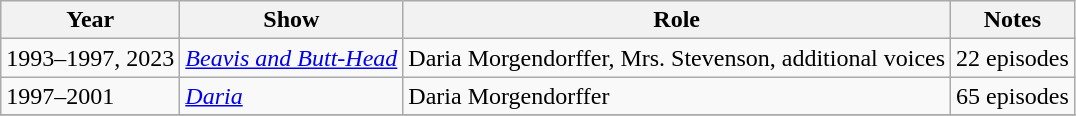<table class="wikitable sortable">
<tr>
<th>Year</th>
<th>Show</th>
<th>Role</th>
<th class="unsortable">Notes</th>
</tr>
<tr>
<td>1993–1997, 2023</td>
<td><em><a href='#'>Beavis and Butt-Head</a></em></td>
<td>Daria Morgendorffer, Mrs. Stevenson, additional voices</td>
<td>22 episodes</td>
</tr>
<tr>
<td>1997–2001</td>
<td><em><a href='#'>Daria</a></em></td>
<td>Daria Morgendorffer</td>
<td>65 episodes</td>
</tr>
<tr>
</tr>
</table>
